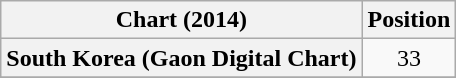<table class="wikitable plainrowheaders" style="text-align:center">
<tr>
<th>Chart (2014)</th>
<th>Position</th>
</tr>
<tr>
<th scope="row">South Korea (Gaon Digital Chart)</th>
<td align="center">33</td>
</tr>
<tr>
</tr>
</table>
